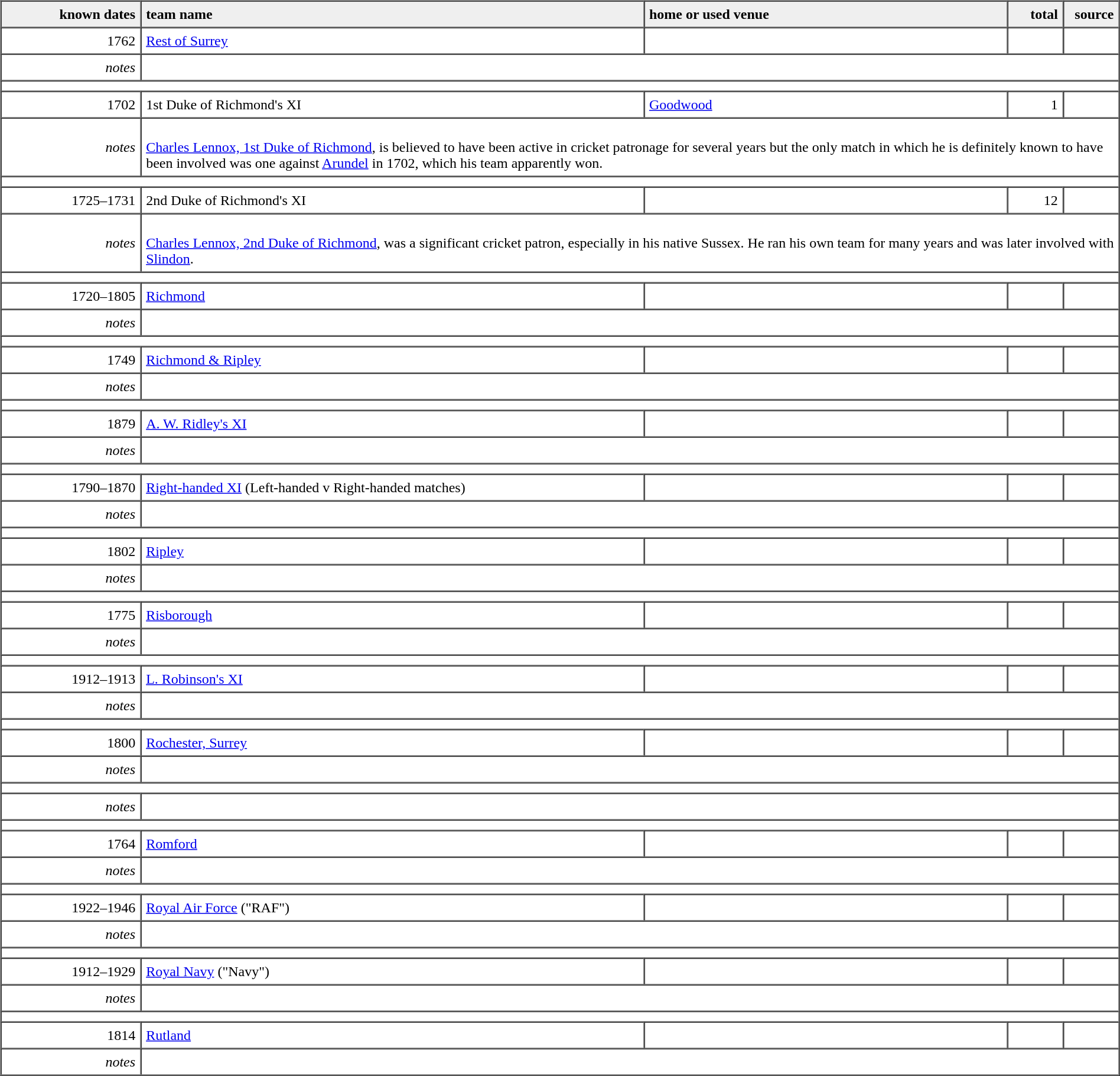<table border="1" cellpadding="5" cellspacing="0">
<tr style="background:#efefef;">
<th style="width:12.5%; text-align:right;">known dates</th>
<th style="width:45.0%; text-align:left;">team name</th>
<th style="width:32.5%; text-align:left;">home or used venue</th>
<th style="width:5.00%; text-align:right;">total</th>
<th style="width:5.00%; text-align:right;">source</th>
</tr>
<tr>
<td style="text-align:right;">1762</td>
<td><a href='#'>Rest of Surrey</a></td>
<td></td>
<td style="text-align:right;"></td>
<td style="text-align:right;"></td>
</tr>
<tr>
<td style="text-align:right;"><em>notes</em></td>
<td colspan="4"></td>
</tr>
<tr>
<td colspan="5"></td>
</tr>
<tr>
<td style="text-align:right;">1702</td>
<td>1st Duke of Richmond's XI</td>
<td><a href='#'>Goodwood</a></td>
<td style="text-align:right;">1</td>
<td style="text-align:right;"></td>
</tr>
<tr>
<td style="text-align:right;"><em>notes</em></td>
<td colspan="4"><br><a href='#'>Charles Lennox, 1st Duke of Richmond</a>, is believed to have been active in cricket patronage for several years but the only match in which he is definitely known to have been involved was one against <a href='#'>Arundel</a> in 1702, which his team apparently won.</td>
</tr>
<tr>
<td colspan="5"></td>
</tr>
<tr>
<td style="text-align:right;">1725–1731</td>
<td>2nd Duke of Richmond's XI</td>
<td></td>
<td style="text-align:right;">12</td>
<td style="text-align:right;"></td>
</tr>
<tr>
<td style="text-align:right;"><em>notes</em></td>
<td colspan="4"><br><a href='#'>Charles Lennox, 2nd Duke of Richmond</a>, was a significant cricket patron, especially in his native Sussex. He ran his own team for many years and was later involved with <a href='#'>Slindon</a>.</td>
</tr>
<tr>
<td colspan="5"></td>
</tr>
<tr>
<td style="text-align:right;">1720–1805</td>
<td><a href='#'>Richmond</a></td>
<td></td>
<td style="text-align:right;"></td>
<td style="text-align:right;"></td>
</tr>
<tr>
<td style="text-align:right;"><em>notes</em></td>
<td colspan="4"></td>
</tr>
<tr>
<td colspan="5"></td>
</tr>
<tr>
<td style="text-align:right;">1749</td>
<td><a href='#'>Richmond & Ripley</a></td>
<td></td>
<td style="text-align:right;"></td>
<td style="text-align:right;"></td>
</tr>
<tr>
<td style="text-align:right;"><em>notes</em></td>
<td colspan="4"></td>
</tr>
<tr>
<td colspan="5"></td>
</tr>
<tr>
<td style="text-align:right;">1879</td>
<td><a href='#'>A. W. Ridley's XI</a></td>
<td></td>
<td style="text-align:right;"></td>
<td style="text-align:right;"></td>
</tr>
<tr>
<td style="text-align:right;"><em>notes</em></td>
<td colspan="4"></td>
</tr>
<tr>
<td colspan="5"></td>
</tr>
<tr>
<td style="text-align:right;">1790–1870</td>
<td><a href='#'>Right-handed XI</a> (Left-handed v Right-handed matches)</td>
<td></td>
<td style="text-align:right;"></td>
<td style="text-align:right;"></td>
</tr>
<tr>
<td style="text-align:right;"><em>notes</em></td>
<td colspan="4"></td>
</tr>
<tr>
<td colspan="5"></td>
</tr>
<tr>
<td style="text-align:right;">1802</td>
<td><a href='#'>Ripley</a></td>
<td></td>
<td style="text-align:right;"></td>
<td style="text-align:right;"></td>
</tr>
<tr>
<td style="text-align:right;"><em>notes</em></td>
<td colspan="4"></td>
</tr>
<tr>
<td colspan="5"></td>
</tr>
<tr>
<td style="text-align:right;">1775</td>
<td><a href='#'>Risborough</a></td>
<td></td>
<td style="text-align:right;"></td>
<td style="text-align:right;"></td>
</tr>
<tr>
<td style="text-align:right;"><em>notes</em></td>
<td colspan="4"></td>
</tr>
<tr>
<td colspan="5"></td>
</tr>
<tr>
<td style="text-align:right;">1912–1913</td>
<td><a href='#'>L. Robinson's XI</a></td>
<td></td>
<td style="text-align:right;"></td>
<td style="text-align:right;"></td>
</tr>
<tr>
<td style="text-align:right;"><em>notes</em></td>
<td colspan="4"></td>
</tr>
<tr>
<td colspan="5"></td>
</tr>
<tr>
<td style="text-align:right;">1800</td>
<td><a href='#'>Rochester, Surrey</a></td>
<td></td>
<td style="text-align:right;"></td>
<td style="text-align:right;"></td>
</tr>
<tr>
<td style="text-align:right;"><em>notes</em></td>
<td colspan="4"></td>
</tr>
<tr>
<td colspan="5"></td>
</tr>
<tr>
<td style="text-align:right;"><em>notes</em></td>
<td colspan="4"></td>
</tr>
<tr>
<td colspan="5"></td>
</tr>
<tr>
<td style="text-align:right;">1764</td>
<td><a href='#'>Romford</a></td>
<td></td>
<td style="text-align:right;"></td>
<td style="text-align:right;"></td>
</tr>
<tr>
<td style="text-align:right;"><em>notes</em></td>
<td colspan="4"></td>
</tr>
<tr>
<td colspan="5"></td>
</tr>
<tr>
<td style="text-align:right;">1922–1946</td>
<td><a href='#'>Royal Air Force</a> ("RAF")</td>
<td></td>
<td style="text-align:right;"></td>
<td style="text-align:right;"></td>
</tr>
<tr>
<td style="text-align:right;"><em>notes</em></td>
<td colspan="4"></td>
</tr>
<tr>
<td colspan="5"></td>
</tr>
<tr>
<td style="text-align:right;">1912–1929</td>
<td><a href='#'>Royal Navy</a> ("Navy")</td>
<td></td>
<td style="text-align:right;"></td>
<td style="text-align:right;"></td>
</tr>
<tr>
<td style="text-align:right;"><em>notes</em></td>
<td colspan="4"></td>
</tr>
<tr>
<td colspan="5"></td>
</tr>
<tr>
<td style="text-align:right;">1814</td>
<td><a href='#'>Rutland</a></td>
<td></td>
<td style="text-align:right;"></td>
<td style="text-align:right;"></td>
</tr>
<tr>
<td style="text-align:right;"><em>notes</em></td>
<td colspan="4"></td>
</tr>
</table>
